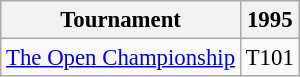<table class="wikitable" style="font-size:95%;text-align:center;">
<tr>
<th>Tournament</th>
<th>1995</th>
</tr>
<tr>
<td align=left><a href='#'>The Open Championship</a></td>
<td>T101</td>
</tr>
</table>
